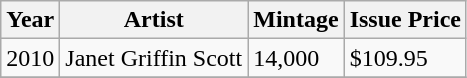<table class="wikitable">
<tr>
<th>Year</th>
<th>Artist</th>
<th>Mintage</th>
<th>Issue Price</th>
</tr>
<tr>
<td>2010</td>
<td>Janet Griffin Scott</td>
<td>14,000</td>
<td>$109.95</td>
</tr>
<tr>
</tr>
</table>
